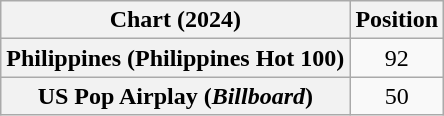<table class="wikitable plainrowheaders" style="text-align:center">
<tr>
<th scope="col">Chart (2024)</th>
<th scope="col">Position</th>
</tr>
<tr>
<th scope="row">Philippines (Philippines Hot 100)</th>
<td>92</td>
</tr>
<tr>
<th scope="row">US Pop Airplay (<em>Billboard</em>)</th>
<td>50</td>
</tr>
</table>
